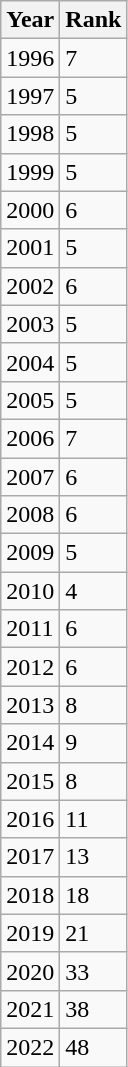<table class="wikitable floatright sortable">
<tr>
<th>Year</th>
<th>Rank</th>
</tr>
<tr>
<td>1996</td>
<td>7</td>
</tr>
<tr>
<td>1997</td>
<td>5</td>
</tr>
<tr>
<td>1998</td>
<td>5</td>
</tr>
<tr>
<td>1999</td>
<td>5</td>
</tr>
<tr>
<td>2000</td>
<td>6</td>
</tr>
<tr>
<td>2001</td>
<td>5</td>
</tr>
<tr>
<td>2002</td>
<td>6</td>
</tr>
<tr>
<td>2003</td>
<td>5</td>
</tr>
<tr>
<td>2004</td>
<td>5</td>
</tr>
<tr>
<td>2005</td>
<td>5</td>
</tr>
<tr>
<td>2006</td>
<td>7</td>
</tr>
<tr>
<td>2007</td>
<td>6</td>
</tr>
<tr>
<td>2008</td>
<td>6</td>
</tr>
<tr>
<td>2009</td>
<td>5</td>
</tr>
<tr>
<td>2010</td>
<td>4</td>
</tr>
<tr>
<td>2011</td>
<td>6</td>
</tr>
<tr>
<td>2012</td>
<td>6</td>
</tr>
<tr>
<td>2013</td>
<td>8</td>
</tr>
<tr>
<td>2014</td>
<td>9</td>
</tr>
<tr>
<td>2015</td>
<td>8</td>
</tr>
<tr>
<td>2016</td>
<td>11</td>
</tr>
<tr>
<td>2017</td>
<td>13</td>
</tr>
<tr>
<td>2018</td>
<td>18</td>
</tr>
<tr>
<td>2019</td>
<td>21</td>
</tr>
<tr>
<td>2020</td>
<td>33</td>
</tr>
<tr>
<td>2021</td>
<td>38</td>
</tr>
<tr>
<td>2022</td>
<td>48</td>
</tr>
</table>
